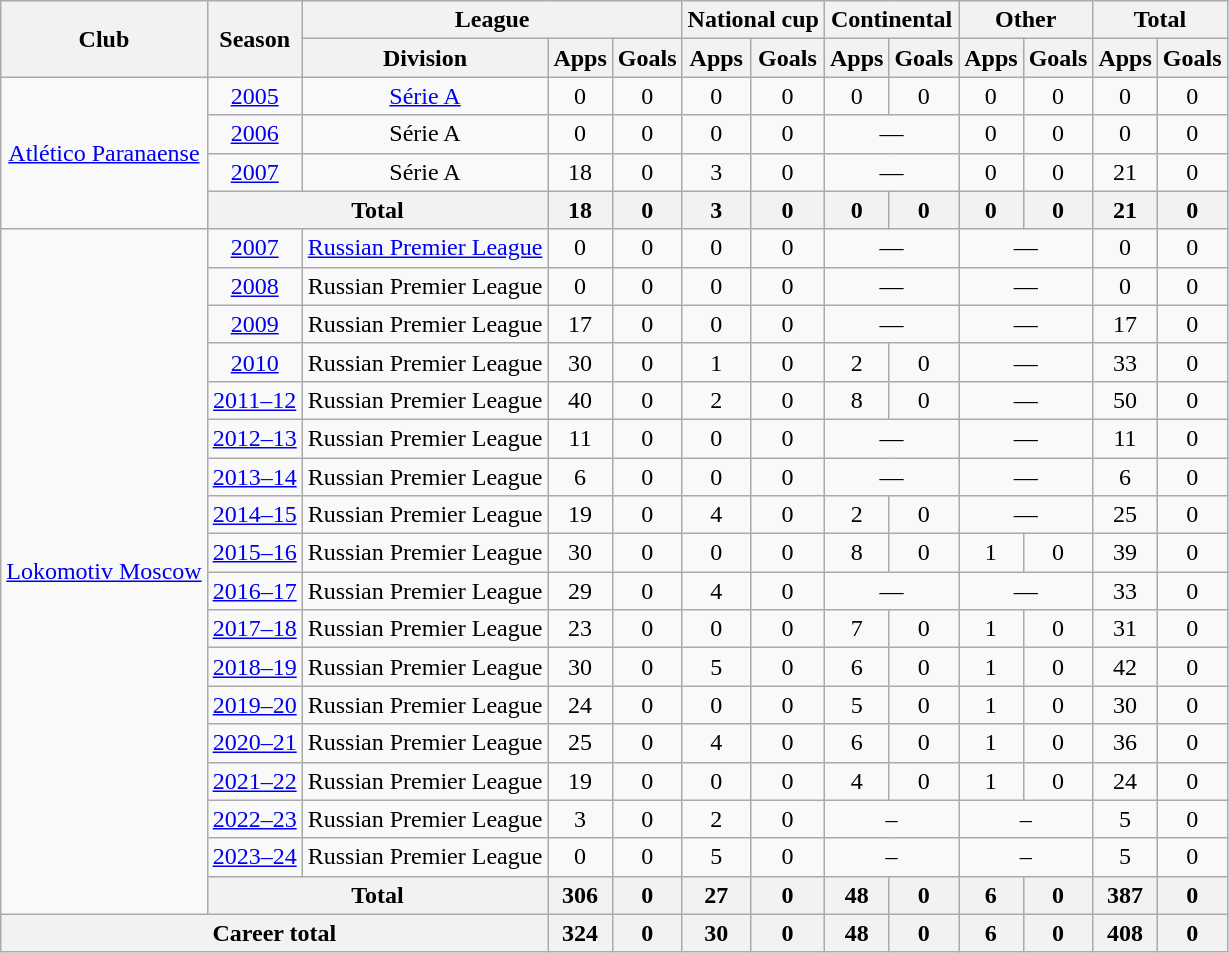<table class="wikitable" style="text-align: center;">
<tr>
<th rowspan="2">Club</th>
<th rowspan="2">Season</th>
<th colspan="3">League</th>
<th colspan="2">National cup</th>
<th colspan="2">Continental</th>
<th colspan="2">Other</th>
<th colspan="2">Total</th>
</tr>
<tr>
<th>Division</th>
<th>Apps</th>
<th>Goals</th>
<th>Apps</th>
<th>Goals</th>
<th>Apps</th>
<th>Goals</th>
<th>Apps</th>
<th>Goals</th>
<th>Apps</th>
<th>Goals</th>
</tr>
<tr>
<td rowspan="4"><a href='#'>Atlético Paranaense</a></td>
<td><a href='#'>2005</a></td>
<td><a href='#'>Série A</a></td>
<td>0</td>
<td>0</td>
<td>0</td>
<td>0</td>
<td>0</td>
<td>0</td>
<td>0</td>
<td>0</td>
<td>0</td>
<td>0</td>
</tr>
<tr>
<td><a href='#'>2006</a></td>
<td>Série A</td>
<td>0</td>
<td>0</td>
<td>0</td>
<td>0</td>
<td colspan="2">—</td>
<td>0</td>
<td>0</td>
<td>0</td>
<td>0</td>
</tr>
<tr>
<td><a href='#'>2007</a></td>
<td>Série A</td>
<td>18</td>
<td>0</td>
<td>3</td>
<td>0</td>
<td colspan="2">—</td>
<td>0</td>
<td>0</td>
<td>21</td>
<td>0</td>
</tr>
<tr>
<th colspan="2">Total</th>
<th>18</th>
<th>0</th>
<th>3</th>
<th>0</th>
<th>0</th>
<th>0</th>
<th>0</th>
<th>0</th>
<th>21</th>
<th>0</th>
</tr>
<tr>
<td rowspan="18"><a href='#'>Lokomotiv Moscow</a></td>
<td><a href='#'>2007</a></td>
<td><a href='#'>Russian Premier League</a></td>
<td>0</td>
<td>0</td>
<td>0</td>
<td>0</td>
<td colspan="2">—</td>
<td colspan="2">—</td>
<td>0</td>
<td>0</td>
</tr>
<tr>
<td><a href='#'>2008</a></td>
<td>Russian Premier League</td>
<td>0</td>
<td>0</td>
<td>0</td>
<td>0</td>
<td colspan="2">—</td>
<td colspan="2">—</td>
<td>0</td>
<td>0</td>
</tr>
<tr>
<td><a href='#'>2009</a></td>
<td>Russian Premier League</td>
<td>17</td>
<td>0</td>
<td>0</td>
<td>0</td>
<td colspan="2">—</td>
<td colspan="2">—</td>
<td>17</td>
<td>0</td>
</tr>
<tr>
<td><a href='#'>2010</a></td>
<td>Russian Premier League</td>
<td>30</td>
<td>0</td>
<td>1</td>
<td>0</td>
<td>2</td>
<td>0</td>
<td colspan="2">—</td>
<td>33</td>
<td>0</td>
</tr>
<tr>
<td><a href='#'>2011–12</a></td>
<td>Russian Premier League</td>
<td>40</td>
<td>0</td>
<td>2</td>
<td>0</td>
<td>8</td>
<td>0</td>
<td colspan="2">—</td>
<td>50</td>
<td>0</td>
</tr>
<tr>
<td><a href='#'>2012–13</a></td>
<td>Russian Premier League</td>
<td>11</td>
<td>0</td>
<td>0</td>
<td>0</td>
<td colspan="2">—</td>
<td colspan="2">—</td>
<td>11</td>
<td>0</td>
</tr>
<tr>
<td><a href='#'>2013–14</a></td>
<td>Russian Premier League</td>
<td>6</td>
<td>0</td>
<td>0</td>
<td>0</td>
<td colspan="2">—</td>
<td colspan="2">—</td>
<td>6</td>
<td>0</td>
</tr>
<tr>
<td><a href='#'>2014–15</a></td>
<td>Russian Premier League</td>
<td>19</td>
<td>0</td>
<td>4</td>
<td>0</td>
<td>2</td>
<td>0</td>
<td colspan="2">—</td>
<td>25</td>
<td>0</td>
</tr>
<tr>
<td><a href='#'>2015–16</a></td>
<td>Russian Premier League</td>
<td>30</td>
<td>0</td>
<td>0</td>
<td>0</td>
<td>8</td>
<td>0</td>
<td>1</td>
<td>0</td>
<td>39</td>
<td>0</td>
</tr>
<tr>
<td><a href='#'>2016–17</a></td>
<td>Russian Premier League</td>
<td>29</td>
<td>0</td>
<td>4</td>
<td>0</td>
<td colspan="2">—</td>
<td colspan="2">—</td>
<td>33</td>
<td>0</td>
</tr>
<tr>
<td><a href='#'>2017–18</a></td>
<td>Russian Premier League</td>
<td>23</td>
<td>0</td>
<td>0</td>
<td>0</td>
<td>7</td>
<td>0</td>
<td>1</td>
<td>0</td>
<td>31</td>
<td>0</td>
</tr>
<tr>
<td><a href='#'>2018–19</a></td>
<td>Russian Premier League</td>
<td>30</td>
<td>0</td>
<td>5</td>
<td>0</td>
<td>6</td>
<td>0</td>
<td>1</td>
<td>0</td>
<td>42</td>
<td>0</td>
</tr>
<tr>
<td><a href='#'>2019–20</a></td>
<td>Russian Premier League</td>
<td>24</td>
<td>0</td>
<td>0</td>
<td>0</td>
<td>5</td>
<td>0</td>
<td>1</td>
<td>0</td>
<td>30</td>
<td>0</td>
</tr>
<tr>
<td><a href='#'>2020–21</a></td>
<td>Russian Premier League</td>
<td>25</td>
<td>0</td>
<td>4</td>
<td>0</td>
<td>6</td>
<td>0</td>
<td>1</td>
<td>0</td>
<td>36</td>
<td>0</td>
</tr>
<tr>
<td><a href='#'>2021–22</a></td>
<td>Russian Premier League</td>
<td>19</td>
<td>0</td>
<td>0</td>
<td>0</td>
<td>4</td>
<td>0</td>
<td>1</td>
<td>0</td>
<td>24</td>
<td>0</td>
</tr>
<tr>
<td><a href='#'>2022–23</a></td>
<td>Russian Premier League</td>
<td>3</td>
<td>0</td>
<td>2</td>
<td>0</td>
<td colspan=2>–</td>
<td colspan=2>–</td>
<td>5</td>
<td>0</td>
</tr>
<tr>
<td><a href='#'>2023–24</a></td>
<td>Russian Premier League</td>
<td>0</td>
<td>0</td>
<td>5</td>
<td>0</td>
<td colspan=2>–</td>
<td colspan=2>–</td>
<td>5</td>
<td>0</td>
</tr>
<tr>
<th colspan="2">Total</th>
<th>306</th>
<th>0</th>
<th>27</th>
<th>0</th>
<th>48</th>
<th>0</th>
<th>6</th>
<th>0</th>
<th>387</th>
<th>0</th>
</tr>
<tr>
<th colspan="3">Career total</th>
<th>324</th>
<th>0</th>
<th>30</th>
<th>0</th>
<th>48</th>
<th>0</th>
<th>6</th>
<th>0</th>
<th>408</th>
<th>0</th>
</tr>
</table>
